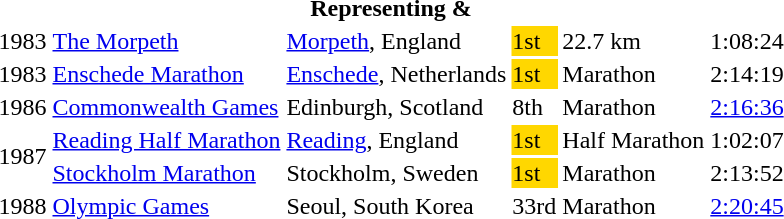<table>
<tr>
<th colspan="6">Representing  & </th>
</tr>
<tr>
<td>1983</td>
<td><a href='#'>The Morpeth</a></td>
<td><a href='#'>Morpeth</a>, England</td>
<td bgcolor="gold">1st</td>
<td>22.7 km</td>
<td>1:08:24</td>
</tr>
<tr>
<td>1983</td>
<td><a href='#'>Enschede Marathon</a></td>
<td><a href='#'>Enschede</a>, Netherlands</td>
<td bgcolor="gold">1st</td>
<td>Marathon</td>
<td>2:14:19</td>
</tr>
<tr>
<td>1986</td>
<td><a href='#'>Commonwealth Games</a></td>
<td>Edinburgh, Scotland</td>
<td>8th</td>
<td>Marathon</td>
<td><a href='#'>2:16:36</a></td>
</tr>
<tr>
<td rowspan=2>1987</td>
<td><a href='#'>Reading Half Marathon</a></td>
<td><a href='#'>Reading</a>, England</td>
<td bgcolor="gold">1st</td>
<td>Half Marathon</td>
<td>1:02:07</td>
</tr>
<tr>
<td><a href='#'>Stockholm Marathon</a></td>
<td>Stockholm, Sweden</td>
<td bgcolor="gold">1st</td>
<td>Marathon</td>
<td>2:13:52</td>
</tr>
<tr>
<td>1988</td>
<td><a href='#'>Olympic Games</a></td>
<td>Seoul, South Korea</td>
<td>33rd</td>
<td>Marathon</td>
<td><a href='#'>2:20:45</a></td>
</tr>
</table>
